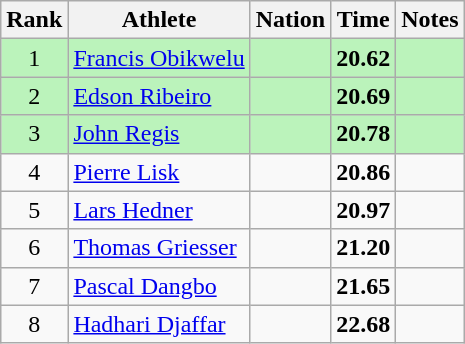<table class="wikitable sortable" style="text-align:center">
<tr>
<th>Rank</th>
<th>Athlete</th>
<th>Nation</th>
<th>Time</th>
<th>Notes</th>
</tr>
<tr style="background:#bbf3bb;">
<td>1</td>
<td align=left><a href='#'>Francis Obikwelu</a></td>
<td align=left></td>
<td><strong>20.62</strong></td>
<td></td>
</tr>
<tr style="background:#bbf3bb;">
<td>2</td>
<td align=left><a href='#'>Edson Ribeiro</a></td>
<td align=left></td>
<td><strong>20.69</strong></td>
<td></td>
</tr>
<tr style="background:#bbf3bb;">
<td>3</td>
<td align=left><a href='#'>John Regis</a></td>
<td align=left></td>
<td><strong>20.78</strong></td>
<td></td>
</tr>
<tr>
<td>4</td>
<td align=left><a href='#'>Pierre Lisk</a></td>
<td align=left></td>
<td><strong>20.86</strong></td>
<td></td>
</tr>
<tr>
<td>5</td>
<td align=left><a href='#'>Lars Hedner</a></td>
<td align=left></td>
<td><strong>20.97</strong></td>
<td></td>
</tr>
<tr>
<td>6</td>
<td align=left><a href='#'>Thomas Griesser</a></td>
<td align=left></td>
<td><strong>21.20</strong></td>
<td></td>
</tr>
<tr>
<td>7</td>
<td align=left><a href='#'>Pascal Dangbo</a></td>
<td align=left></td>
<td><strong>21.65</strong></td>
<td></td>
</tr>
<tr>
<td>8</td>
<td align=left><a href='#'>Hadhari Djaffar</a></td>
<td align=left></td>
<td><strong>22.68</strong></td>
<td></td>
</tr>
</table>
